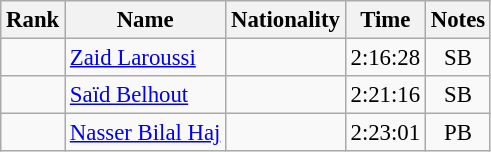<table class="wikitable sortable" style="text-align:center;font-size:95%">
<tr>
<th>Rank</th>
<th>Name</th>
<th>Nationality</th>
<th>Time</th>
<th>Notes</th>
</tr>
<tr>
<td></td>
<td align=left><a href='#'>Zaid Laroussi</a></td>
<td align=left></td>
<td>2:16:28</td>
<td>SB</td>
</tr>
<tr>
<td></td>
<td align=left><a href='#'>Saïd Belhout</a></td>
<td align=left></td>
<td>2:21:16</td>
<td>SB</td>
</tr>
<tr>
<td></td>
<td align=left><a href='#'>Nasser Bilal Haj</a></td>
<td align=left></td>
<td>2:23:01</td>
<td>PB</td>
</tr>
</table>
